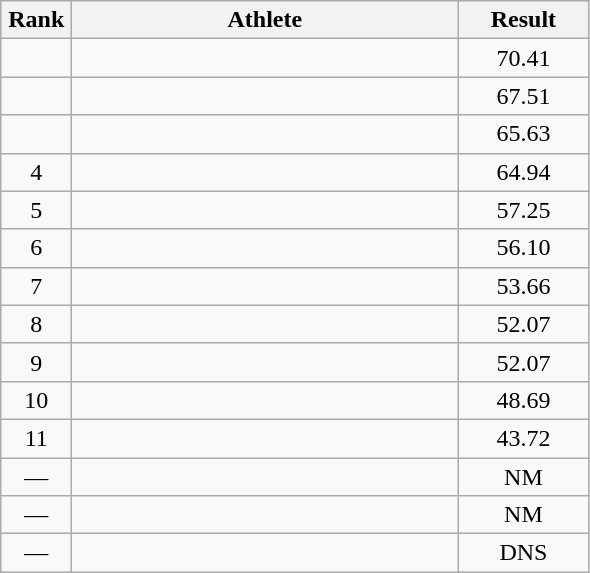<table class=wikitable style="text-align:center">
<tr>
<th width=40>Rank</th>
<th width=250>Athlete</th>
<th width=80>Result</th>
</tr>
<tr>
<td></td>
<td align=left></td>
<td>70.41</td>
</tr>
<tr>
<td></td>
<td align=left></td>
<td>67.51</td>
</tr>
<tr>
<td></td>
<td align=left></td>
<td>65.63</td>
</tr>
<tr>
<td>4</td>
<td align=left></td>
<td>64.94</td>
</tr>
<tr>
<td>5</td>
<td align=left></td>
<td>57.25</td>
</tr>
<tr>
<td>6</td>
<td align=left></td>
<td>56.10</td>
</tr>
<tr>
<td>7</td>
<td align=left></td>
<td>53.66</td>
</tr>
<tr>
<td>8</td>
<td align=left></td>
<td>52.07</td>
</tr>
<tr>
<td>9</td>
<td align=left></td>
<td>52.07</td>
</tr>
<tr>
<td>10</td>
<td align=left></td>
<td>48.69</td>
</tr>
<tr>
<td>11</td>
<td align=left></td>
<td>43.72</td>
</tr>
<tr>
<td>—</td>
<td align=left></td>
<td>NM</td>
</tr>
<tr>
<td>—</td>
<td align=left></td>
<td>NM</td>
</tr>
<tr>
<td>—</td>
<td align=left></td>
<td>DNS</td>
</tr>
</table>
